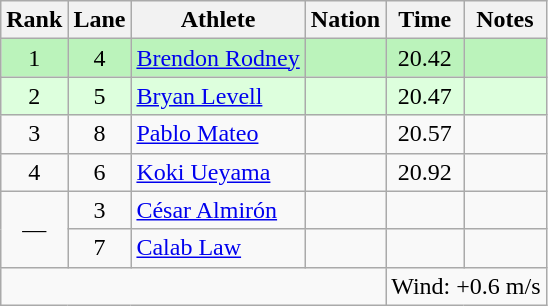<table class="wikitable sortable" style="text-align:center;">
<tr>
<th>Rank</th>
<th>Lane</th>
<th>Athlete</th>
<th>Nation</th>
<th>Time</th>
<th>Notes</th>
</tr>
<tr bgcolor=bbf3bb>
<td>1</td>
<td>4</td>
<td align=left><a href='#'>Brendon Rodney</a></td>
<td align=left></td>
<td>20.42</td>
<td></td>
</tr>
<tr bgcolor=ddffdd>
<td>2</td>
<td>5</td>
<td align=left><a href='#'>Bryan Levell</a></td>
<td align=left></td>
<td>20.47</td>
<td></td>
</tr>
<tr>
<td>3</td>
<td>8</td>
<td align=left><a href='#'>Pablo Mateo</a></td>
<td align=left></td>
<td>20.57</td>
<td></td>
</tr>
<tr>
<td>4</td>
<td>6</td>
<td align=left><a href='#'>Koki Ueyama</a></td>
<td align=left></td>
<td>20.92</td>
<td></td>
</tr>
<tr>
<td rowspan=2>—</td>
<td>3</td>
<td align=left><a href='#'>César Almirón</a></td>
<td align=left></td>
<td></td>
<td><a href='#'></a></td>
</tr>
<tr>
<td>7</td>
<td align=left><a href='#'>Calab Law</a></td>
<td align=left></td>
<td></td>
<td></td>
</tr>
<tr class="sortbottom">
<td colspan="4"></td>
<td colspan="2" style="text-align:left;">Wind: +0.6 m/s</td>
</tr>
</table>
